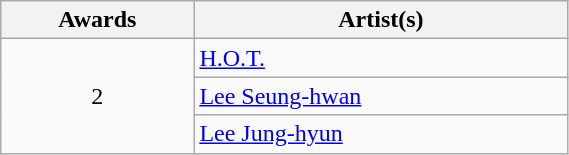<table class="wikitable"  style="width:30%; text-align:center;">
<tr>
<th scope="col">Awards</th>
<th scope="col">Artist(s)</th>
</tr>
<tr>
<td rowspan=3>2</td>
<td align=left><a href='#'>H.O.T.</a></td>
</tr>
<tr>
<td align=left><a href='#'>Lee Seung-hwan</a></td>
</tr>
<tr>
<td align=left><a href='#'>Lee Jung-hyun</a></td>
</tr>
</table>
